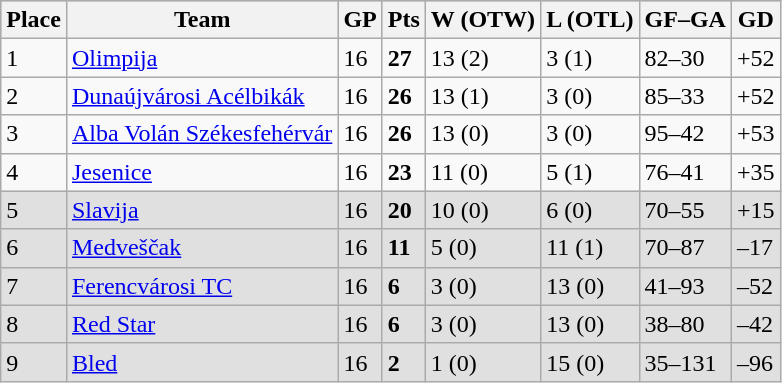<table class="wikitable">
<tr style="background-color:#c0c0c0;">
<th>Place</th>
<th>Team</th>
<th>GP</th>
<th>Pts</th>
<th>W (OTW)</th>
<th>L (OTL)</th>
<th>GF–GA</th>
<th>GD</th>
</tr>
<tr>
<td>1</td>
<td><a href='#'>Olimpija</a></td>
<td>16</td>
<td><strong>27</strong></td>
<td>13 (2)</td>
<td>3 (1)</td>
<td>82–30</td>
<td>+52</td>
</tr>
<tr>
<td>2</td>
<td><a href='#'>Dunaújvárosi Acélbikák</a></td>
<td>16</td>
<td><strong>26</strong></td>
<td>13 (1)</td>
<td>3 (0)</td>
<td>85–33</td>
<td>+52</td>
</tr>
<tr>
<td>3</td>
<td><a href='#'>Alba Volán Székesfehérvár</a></td>
<td>16</td>
<td><strong>26</strong></td>
<td>13 (0)</td>
<td>3 (0)</td>
<td>95–42</td>
<td>+53</td>
</tr>
<tr>
<td>4</td>
<td><a href='#'>Jesenice</a></td>
<td>16</td>
<td><strong>23</strong></td>
<td>11 (0)</td>
<td>5 (1)</td>
<td>76–41</td>
<td>+35</td>
</tr>
<tr bgcolor="#e0e0e0">
<td>5</td>
<td><a href='#'>Slavija</a></td>
<td>16</td>
<td><strong>20</strong></td>
<td>10 (0)</td>
<td>6 (0)</td>
<td>70–55</td>
<td>+15</td>
</tr>
<tr bgcolor="#e0e0e0">
<td>6</td>
<td><a href='#'>Medveščak</a></td>
<td>16</td>
<td><strong>11</strong></td>
<td>5 (0)</td>
<td>11 (1)</td>
<td>70–87</td>
<td>–17</td>
</tr>
<tr bgcolor="#e0e0e0">
<td>7</td>
<td><a href='#'>Ferencvárosi TC</a></td>
<td>16</td>
<td><strong>6</strong></td>
<td>3 (0)</td>
<td>13 (0)</td>
<td>41–93</td>
<td>–52</td>
</tr>
<tr bgcolor="#e0e0e0">
<td>8</td>
<td><a href='#'>Red Star</a></td>
<td>16</td>
<td><strong>6</strong></td>
<td>3 (0)</td>
<td>13 (0)</td>
<td>38–80</td>
<td>–42</td>
</tr>
<tr bgcolor="#e0e0e0">
<td>9</td>
<td><a href='#'>Bled</a></td>
<td>16</td>
<td><strong>2</strong></td>
<td>1 (0)</td>
<td>15 (0)</td>
<td>35–131</td>
<td>–96</td>
</tr>
</table>
